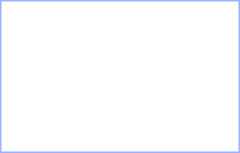<table style="float:center; width:160px; border:#99B3FF solid 1px;">
<tr>
<td><div><br>

<br>




<br>


<br>


<br>




</div></td>
</tr>
<tr>
<td><small><strong></strong></small></td>
</tr>
</table>
